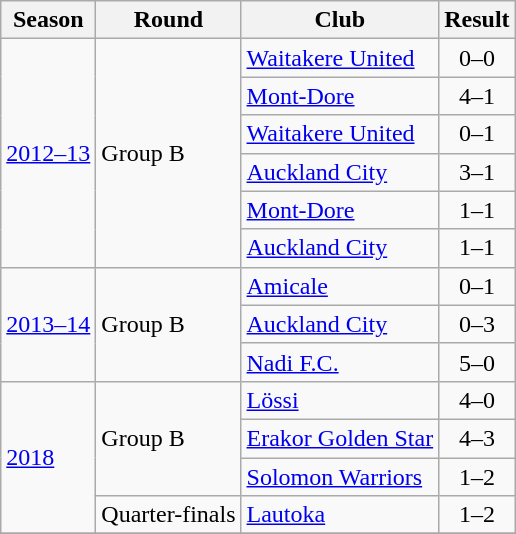<table class="wikitable">
<tr>
<th>Season</th>
<th>Round</th>
<th>Club</th>
<th>Result</th>
</tr>
<tr>
<td rowspan="6"><a href='#'>2012–13</a></td>
<td rowspan="6">Group B</td>
<td> <a href='#'>Waitakere United</a></td>
<td style="text-align:center;">0–0</td>
</tr>
<tr>
<td> <a href='#'>Mont-Dore</a></td>
<td style="text-align:center;">4–1</td>
</tr>
<tr>
<td> <a href='#'>Waitakere United</a></td>
<td style="text-align:center;">0–1</td>
</tr>
<tr>
<td> <a href='#'>Auckland City</a></td>
<td style="text-align:center;">3–1</td>
</tr>
<tr>
<td> <a href='#'>Mont-Dore</a></td>
<td style="text-align:center;">1–1</td>
</tr>
<tr>
<td> <a href='#'>Auckland City</a></td>
<td style="text-align:center;">1–1</td>
</tr>
<tr>
<td rowspan="3"><a href='#'>2013–14</a></td>
<td rowspan="3">Group B</td>
<td> <a href='#'>Amicale</a></td>
<td style="text-align:center;">0–1</td>
</tr>
<tr>
<td> <a href='#'>Auckland City</a></td>
<td style="text-align:center;">0–3</td>
</tr>
<tr>
<td> <a href='#'>Nadi F.C.</a></td>
<td style="text-align:center;">5–0</td>
</tr>
<tr>
<td rowspan="4"><a href='#'>2018</a></td>
<td rowspan="3">Group B</td>
<td> <a href='#'>Lössi</a></td>
<td style="text-align:center;">4–0</td>
</tr>
<tr>
<td> <a href='#'>Erakor Golden Star</a></td>
<td style="text-align:center;">4–3</td>
</tr>
<tr>
<td> <a href='#'>Solomon Warriors</a></td>
<td style="text-align:center;">1–2</td>
</tr>
<tr>
<td>Quarter-finals</td>
<td> <a href='#'>Lautoka</a></td>
<td style="text-align:center;">1–2</td>
</tr>
<tr>
</tr>
</table>
